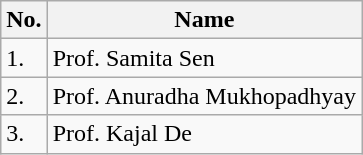<table class="wikitable mw-collapsible mw-collapsed">
<tr>
<th scope="col">No.</th>
<th scope="col">Name</th>
</tr>
<tr>
<td>1.</td>
<td>Prof. Samita Sen</td>
</tr>
<tr>
<td>2.</td>
<td>Prof. Anuradha Mukhopadhyay</td>
</tr>
<tr>
<td>3.</td>
<td>Prof. Kajal De</td>
</tr>
</table>
